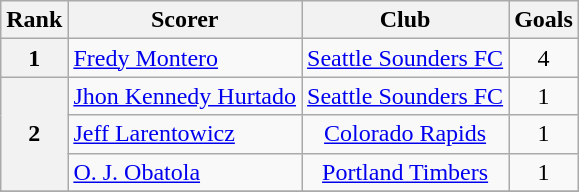<table class="wikitable" style="text-align:center">
<tr>
<th>Rank</th>
<th>Scorer</th>
<th>Club</th>
<th>Goals</th>
</tr>
<tr>
<th>1</th>
<td align="left"> <a href='#'>Fredy Montero</a></td>
<td align="center"><a href='#'>Seattle Sounders FC</a></td>
<td>4</td>
</tr>
<tr>
<th rowspan="3">2</th>
<td align="left"> <a href='#'>Jhon Kennedy Hurtado</a></td>
<td align="center"><a href='#'>Seattle Sounders FC</a></td>
<td>1</td>
</tr>
<tr>
<td align="left"> <a href='#'>Jeff Larentowicz</a></td>
<td align="center"><a href='#'>Colorado Rapids</a></td>
<td>1</td>
</tr>
<tr>
<td align="left"> <a href='#'>O. J. Obatola</a></td>
<td align="center"><a href='#'>Portland Timbers</a></td>
<td>1</td>
</tr>
<tr>
</tr>
</table>
